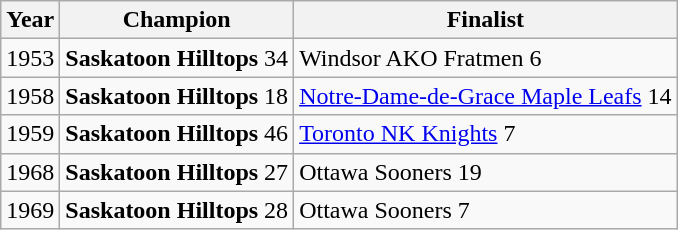<table class="wikitable">
<tr>
<th>Year</th>
<th>Champion</th>
<th>Finalist</th>
</tr>
<tr>
<td>1953</td>
<td><strong>Saskatoon Hilltops</strong> 34</td>
<td>Windsor AKO Fratmen 6</td>
</tr>
<tr>
<td>1958</td>
<td><strong>Saskatoon Hilltops</strong> 18</td>
<td><a href='#'>Notre-Dame-de-Grace Maple Leafs</a> 14</td>
</tr>
<tr>
<td>1959</td>
<td><strong>Saskatoon Hilltops</strong> 46</td>
<td><a href='#'>Toronto NK Knights</a> 7</td>
</tr>
<tr>
<td>1968</td>
<td><strong>Saskatoon Hilltops</strong> 27</td>
<td>Ottawa Sooners 19</td>
</tr>
<tr>
<td>1969</td>
<td><strong>Saskatoon Hilltops</strong> 28</td>
<td>Ottawa Sooners 7</td>
</tr>
</table>
